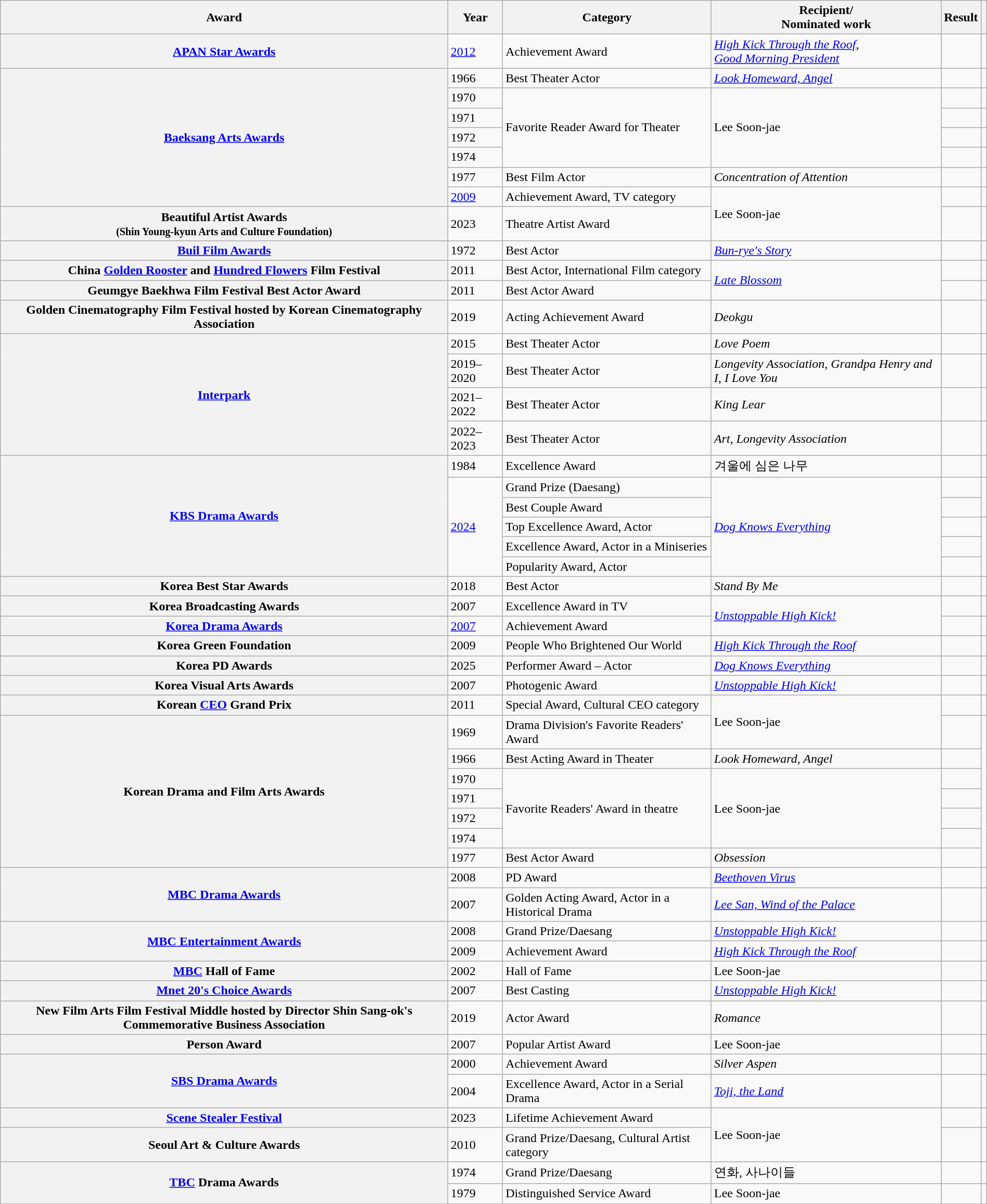<table class="wikitable sortable plainrowheaders" style="clear:none; font-size:100%; padding:0 auto; width:100%; margin:auto">
<tr>
<th scope="col">Award</th>
<th scope="col">Year</th>
<th scope="col">Category</th>
<th scope="col">Recipient/<br>Nominated work</th>
<th scope="col">Result</th>
<th scope="col" class="unsortable"></th>
</tr>
<tr>
<th scope="row"><a href='#'>APAN Star Awards</a></th>
<td><a href='#'>2012</a></td>
<td>Achievement Award</td>
<td><em><a href='#'>High Kick Through the Roof</a></em>,<br> <em><a href='#'>Good Morning President</a></em></td>
<td></td>
<td></td>
</tr>
<tr>
<th scope="row" rowspan="7"><a href='#'>Baeksang Arts Awards</a></th>
<td>1966</td>
<td>Best Theater Actor</td>
<td><em><a href='#'>Look Homeward, Angel</a></em></td>
<td></td>
<td></td>
</tr>
<tr>
<td>1970</td>
<td rowspan="4">Favorite Reader Award for Theater</td>
<td rowspan="4">Lee Soon-jae</td>
<td></td>
<td></td>
</tr>
<tr>
<td>1971</td>
<td></td>
<td></td>
</tr>
<tr>
<td>1972</td>
<td></td>
<td></td>
</tr>
<tr>
<td>1974</td>
<td></td>
<td></td>
</tr>
<tr>
<td>1977</td>
<td>Best Film Actor</td>
<td><em>Concentration of Attention</em></td>
<td></td>
<td></td>
</tr>
<tr>
<td><a href='#'>2009</a></td>
<td>Achievement Award, TV category</td>
<td rowspan="2">Lee Soon-jae</td>
<td></td>
<td></td>
</tr>
<tr>
<th scope="row">Beautiful Artist Awards <br><small>(Shin Young-kyun Arts and Culture Foundation)</small></th>
<td>2023</td>
<td>Theatre Artist Award</td>
<td></td>
<td style="text-align:center"></td>
</tr>
<tr>
<th scope="row"><a href='#'>Buil Film Awards</a></th>
<td>1972</td>
<td>Best Actor</td>
<td><em><a href='#'>Bun-rye's Story</a></em></td>
<td></td>
<td></td>
</tr>
<tr>
<th scope="row">China <a href='#'>Golden Rooster</a> and <a href='#'>Hundred Flowers</a> Film Festival</th>
<td>2011</td>
<td>Best Actor, International Film category</td>
<td rowspan="2"><em><a href='#'>Late Blossom</a></em></td>
<td></td>
<td></td>
</tr>
<tr>
<th scope="row">Geumgye Baekhwa Film Festival Best Actor Award</th>
<td>2011</td>
<td>Best Actor Award</td>
<td></td>
<td></td>
</tr>
<tr>
<th scope="row">Golden Cinematography Film Festival hosted by Korean Cinematography Association</th>
<td>2019</td>
<td>Acting Achievement Award</td>
<td><em>Deokgu</em></td>
<td></td>
<td></td>
</tr>
<tr>
<th scope="row" rowspan="4"><a href='#'>Interpark</a> </th>
<td>2015</td>
<td>Best Theater Actor</td>
<td><em>Love Poem</em></td>
<td></td>
<td></td>
</tr>
<tr>
<td>2019–2020</td>
<td>Best Theater Actor</td>
<td><em>Longevity Association, Grandpa Henry and I, I Love You</em></td>
<td></td>
<td></td>
</tr>
<tr>
<td>2021–2022</td>
<td>Best Theater Actor</td>
<td><em>King Lear</em></td>
<td></td>
<td></td>
</tr>
<tr>
<td>2022–2023</td>
<td>Best Theater Actor</td>
<td><em>Art</em>, <em>Longevity Association</em></td>
<td></td>
<td style="text-align:center;"></td>
</tr>
<tr>
<th scope="row" rowspan="6"><a href='#'>KBS Drama Awards</a></th>
<td>1984</td>
<td>Excellence Award</td>
<td>겨울에 심은 나무</td>
<td></td>
<td></td>
</tr>
<tr>
<td rowspan="5"><a href='#'>2024</a></td>
<td>Grand Prize (Daesang)</td>
<td rowspan="5"><em><a href='#'>Dog Knows Everything</a></em></td>
<td></td>
<td style="text-align:center;" rowspan="2"></td>
</tr>
<tr>
<td>Best Couple Award </td>
<td></td>
</tr>
<tr>
<td>Top Excellence Award, Actor</td>
<td></td>
<td style="text-align:center;" rowspan="3"></td>
</tr>
<tr>
<td>Excellence Award, Actor in a Miniseries</td>
<td></td>
</tr>
<tr>
<td>Popularity Award, Actor</td>
<td></td>
</tr>
<tr>
<th scope="row">Korea Best Star Awards</th>
<td>2018</td>
<td>Best Actor</td>
<td><em>Stand By Me</em></td>
<td></td>
<td style="text-align:center;"></td>
</tr>
<tr>
<th scope="row">Korea Broadcasting Awards</th>
<td>2007</td>
<td>Excellence Award in TV</td>
<td rowspan="2"><em><a href='#'>Unstoppable High Kick!</a></em></td>
<td></td>
<td></td>
</tr>
<tr>
<th scope="row"><a href='#'>Korea Drama Awards</a></th>
<td><a href='#'>2007</a></td>
<td>Achievement Award</td>
<td></td>
<td></td>
</tr>
<tr>
<th scope="row">Korea Green Foundation</th>
<td>2009</td>
<td>People Who Brightened Our World</td>
<td><em><a href='#'>High Kick Through the Roof</a></em></td>
<td></td>
<td></td>
</tr>
<tr>
<th scope="row">Korea PD Awards</th>
<td>2025</td>
<td>Performer Award – Actor</td>
<td><em><a href='#'>Dog Knows Everything</a></em></td>
<td></td>
<td style="text-align:center"></td>
</tr>
<tr>
<th scope="row">Korea Visual Arts Awards</th>
<td>2007</td>
<td>Photogenic Award</td>
<td><em><a href='#'>Unstoppable High Kick!</a></em></td>
<td></td>
<td></td>
</tr>
<tr>
<th scope="row">Korean <a href='#'>CEO</a> Grand Prix</th>
<td>2011</td>
<td>Special Award, Cultural CEO category</td>
<td rowspan="2">Lee Soon-jae</td>
<td></td>
<td></td>
</tr>
<tr>
<th scope="row" rowspan="7">Korean Drama and Film Arts Awards</th>
<td>1969</td>
<td>Drama Division's Favorite Readers' Award</td>
<td></td>
<td style="text-align:center;" rowspan="7"></td>
</tr>
<tr>
<td>1966</td>
<td>Best Acting Award in Theater</td>
<td><em>Look Homeward, Angel</em></td>
<td></td>
</tr>
<tr>
<td>1970</td>
<td rowspan="4">Favorite Readers' Award in theatre</td>
<td rowspan="4">Lee Soon-jae</td>
<td></td>
</tr>
<tr>
<td>1971</td>
<td></td>
</tr>
<tr>
<td>1972</td>
<td></td>
</tr>
<tr>
<td>1974</td>
<td></td>
</tr>
<tr>
<td>1977</td>
<td>Best Actor Award</td>
<td><em>Obsession</em></td>
<td></td>
</tr>
<tr>
<th scope="row" rowspan="2"><a href='#'>MBC Drama Awards</a></th>
<td>2008</td>
<td>PD Award</td>
<td><em><a href='#'>Beethoven Virus</a></em></td>
<td></td>
<td></td>
</tr>
<tr>
<td>2007</td>
<td>Golden Acting Award, Actor in a Historical Drama</td>
<td><em><a href='#'>Lee San, Wind of the Palace</a></em></td>
<td></td>
<td></td>
</tr>
<tr>
<th scope="row" rowspan="2"><a href='#'>MBC Entertainment Awards</a></th>
<td>2008</td>
<td>Grand Prize/Daesang</td>
<td><em><a href='#'>Unstoppable High Kick!</a></em></td>
<td></td>
<td></td>
</tr>
<tr>
<td>2009</td>
<td>Achievement Award</td>
<td><em><a href='#'>High Kick Through the Roof</a></em></td>
<td></td>
<td style="text-align:center;"></td>
</tr>
<tr>
<th scope="row"><a href='#'>MBC</a> Hall of Fame</th>
<td>2002</td>
<td>Hall of Fame</td>
<td>Lee Soon-jae</td>
<td></td>
<td></td>
</tr>
<tr>
<th scope="row"><a href='#'>Mnet 20's Choice Awards</a></th>
<td>2007</td>
<td>Best Casting</td>
<td><em><a href='#'>Unstoppable High Kick!</a></em></td>
<td></td>
<td></td>
</tr>
<tr>
<th scope="row">New Film Arts Film Festival Middle hosted by Director Shin Sang-ok's Commemorative Business Association</th>
<td>2019</td>
<td>Actor Award</td>
<td><em>Romance</em></td>
<td></td>
<td></td>
</tr>
<tr>
<th scope="row">Person Award</th>
<td>2007</td>
<td>Popular Artist Award</td>
<td>Lee Soon-jae</td>
<td></td>
<td></td>
</tr>
<tr>
<th scope="row" rowspan="2"><a href='#'>SBS Drama Awards</a></th>
<td>2000</td>
<td>Achievement Award</td>
<td><em>Silver Aspen</em></td>
<td></td>
<td></td>
</tr>
<tr>
<td>2004</td>
<td>Excellence Award, Actor in a Serial Drama</td>
<td><em><a href='#'>Toji, the Land</a></em></td>
<td></td>
<td></td>
</tr>
<tr>
<th scope="row"><a href='#'>Scene Stealer Festival</a></th>
<td>2023</td>
<td>Lifetime Achievement Award</td>
<td rowspan="2">Lee Soon-jae</td>
<td></td>
<td style="text-align:center;"></td>
</tr>
<tr>
<th scope="row">Seoul Art & Culture Awards</th>
<td>2010</td>
<td>Grand Prize/Daesang, Cultural Artist category</td>
<td></td>
<td></td>
</tr>
<tr>
<th scope="row" rowspan="2"><a href='#'>TBC</a> Drama Awards</th>
<td>1974</td>
<td>Grand Prize/Daesang</td>
<td>연화, 사나이들</td>
<td></td>
<td></td>
</tr>
<tr>
<td>1979</td>
<td>Distinguished Service Award</td>
<td>Lee Soon-jae</td>
<td></td>
<td></td>
</tr>
</table>
